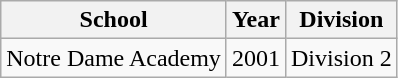<table class="wikitable">
<tr>
<th>School</th>
<th>Year</th>
<th>Division</th>
</tr>
<tr>
<td>Notre Dame Academy</td>
<td>2001</td>
<td>Division 2</td>
</tr>
</table>
